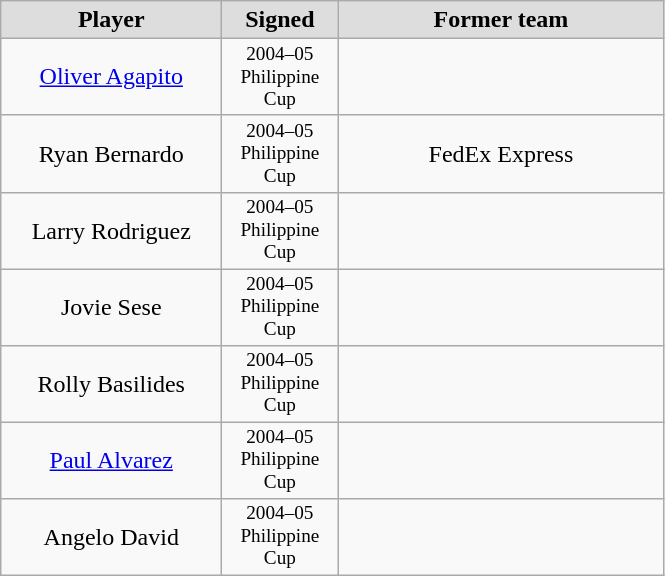<table class="wikitable" style="text-align: center">
<tr align="center" bgcolor="#dddddd">
<td style="width:140px"><strong>Player</strong></td>
<td style="width:70px"><strong>Signed</strong></td>
<td style="width:210px"><strong>Former team</strong></td>
</tr>
<tr style="height:40px">
<td><a href='#'>Oliver Agapito</a></td>
<td style="font-size: 80%">2004–05 Philippine Cup</td>
<td></td>
</tr>
<tr style="height:40px">
<td>Ryan Bernardo</td>
<td style="font-size: 80%">2004–05 Philippine Cup</td>
<td>FedEx Express</td>
</tr>
<tr style="height:40px">
<td>Larry Rodriguez</td>
<td style="font-size: 80%">2004–05 Philippine Cup</td>
<td></td>
</tr>
<tr style="height:40px">
<td>Jovie Sese</td>
<td style="font-size: 80%">2004–05 Philippine Cup</td>
<td></td>
</tr>
<tr style="height:40px">
<td>Rolly Basilides</td>
<td style="font-size: 80%">2004–05 Philippine Cup</td>
<td></td>
</tr>
<tr style="height:40px">
<td><a href='#'>Paul Alvarez</a></td>
<td style="font-size: 80%">2004–05 Philippine Cup</td>
<td></td>
</tr>
<tr style="height:40px">
<td>Angelo David</td>
<td style="font-size: 80%">2004–05 Philippine Cup</td>
<td></td>
</tr>
</table>
